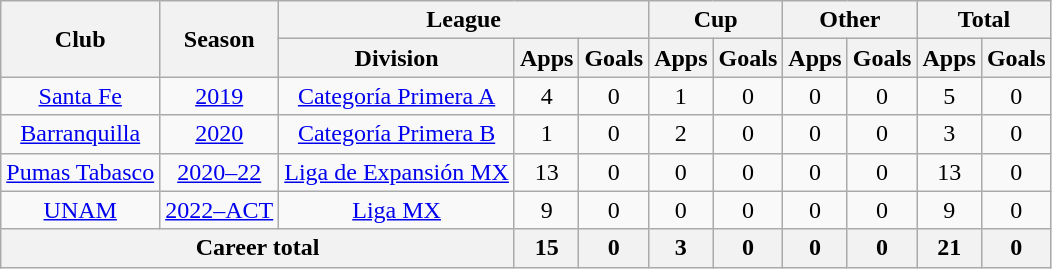<table class="wikitable" style="text-align: center">
<tr>
<th rowspan="2">Club</th>
<th rowspan="2">Season</th>
<th colspan="3">League</th>
<th colspan="2">Cup</th>
<th colspan="2">Other</th>
<th colspan="2">Total</th>
</tr>
<tr>
<th>Division</th>
<th>Apps</th>
<th>Goals</th>
<th>Apps</th>
<th>Goals</th>
<th>Apps</th>
<th>Goals</th>
<th>Apps</th>
<th>Goals</th>
</tr>
<tr>
<td><a href='#'>Santa Fe</a></td>
<td><a href='#'>2019</a></td>
<td><a href='#'>Categoría Primera A</a></td>
<td>4</td>
<td>0</td>
<td>1</td>
<td>0</td>
<td>0</td>
<td>0</td>
<td>5</td>
<td>0</td>
</tr>
<tr>
<td><a href='#'>Barranquilla</a></td>
<td><a href='#'>2020</a></td>
<td><a href='#'>Categoría Primera B</a></td>
<td>1</td>
<td>0</td>
<td>2</td>
<td>0</td>
<td>0</td>
<td>0</td>
<td>3</td>
<td>0</td>
</tr>
<tr>
<td><a href='#'>Pumas Tabasco</a></td>
<td><a href='#'>2020–22</a></td>
<td><a href='#'>Liga de Expansión MX</a></td>
<td>13</td>
<td>0</td>
<td>0</td>
<td>0</td>
<td>0</td>
<td>0</td>
<td>13</td>
<td>0</td>
</tr>
<tr>
<td><a href='#'>UNAM</a></td>
<td><a href='#'>2022–ACT</a></td>
<td><a href='#'>Liga MX</a></td>
<td>9</td>
<td>0</td>
<td>0</td>
<td>0</td>
<td>0</td>
<td>0</td>
<td>9</td>
<td>0</td>
</tr>
<tr>
<th colspan="3"><strong>Career total</strong></th>
<th>15</th>
<th>0</th>
<th>3</th>
<th>0</th>
<th>0</th>
<th>0</th>
<th>21</th>
<th>0</th>
</tr>
</table>
